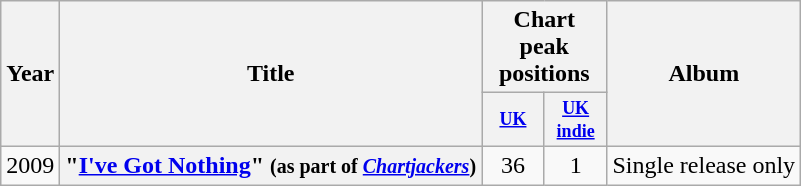<table class="wikitable plainrowheaders">
<tr>
<th rowspan=2 scope=col>Year</th>
<th rowspan=2 scope=col>Title</th>
<th colspan=2 scope=col>Chart peak positions</th>
<th rowspan=2 scope=col>Album</th>
</tr>
<tr>
<th style="width:3em;font-size:75%"><a href='#'>UK</a><br></th>
<th style="width:3em;font-size:75%;"><a href='#'>UK indie</a><br></th>
</tr>
<tr>
<td>2009</td>
<th scope=row>"<a href='#'>I've Got Nothing</a>" <small>(as part of <em><a href='#'>Chartjackers</a></em>)</small></th>
<td align=center>36</td>
<td align=center>1</td>
<td>Single release only</td>
</tr>
</table>
